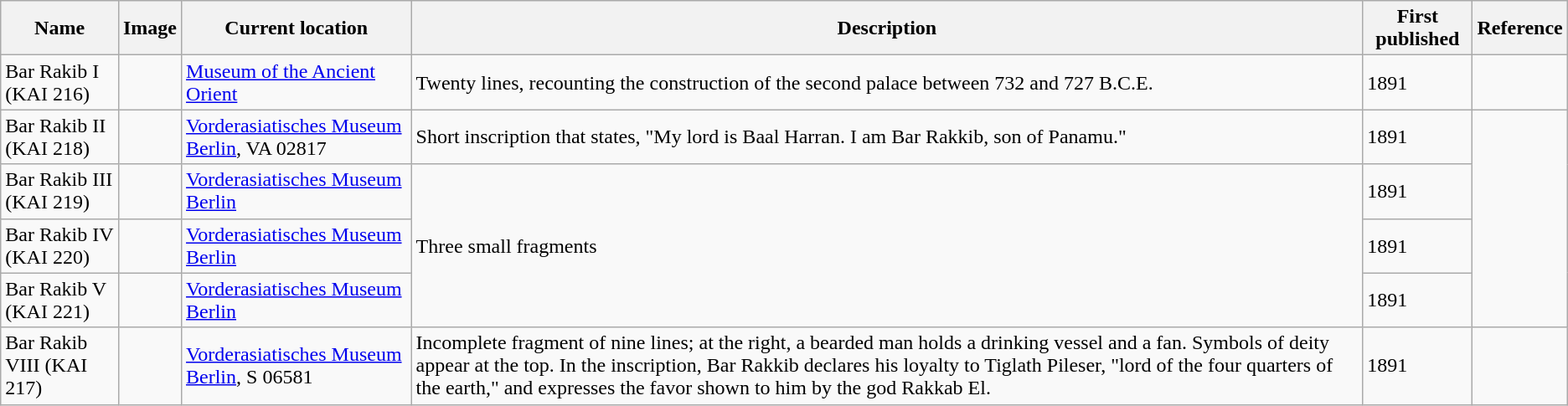<table class="wikitable sortable">
<tr>
<th>Name</th>
<th>Image</th>
<th>Current location</th>
<th>Description</th>
<th>First published</th>
<th>Reference</th>
</tr>
<tr>
<td>Bar Rakib I (KAI 216)</td>
<td></td>
<td><a href='#'>Museum of the Ancient Orient</a></td>
<td>Twenty lines, recounting the construction of the second palace between 732 and 727 B.C.E.</td>
<td>1891</td>
<td></td>
</tr>
<tr>
<td>Bar Rakib II (KAI 218)</td>
<td></td>
<td><a href='#'>Vorderasiatisches Museum Berlin</a>, VA 02817</td>
<td>Short inscription that states, "My lord is Baal Harran. I am Bar Rakkib, son of Panamu."</td>
<td>1891</td>
<td rowspan="4"></td>
</tr>
<tr>
<td>Bar Rakib III (KAI 219)</td>
<td></td>
<td><a href='#'>Vorderasiatisches Museum Berlin</a></td>
<td rowspan="3">Three small fragments</td>
<td>1891</td>
</tr>
<tr>
<td>Bar Rakib IV (KAI 220)</td>
<td></td>
<td><a href='#'>Vorderasiatisches Museum Berlin</a></td>
<td>1891</td>
</tr>
<tr>
<td>Bar Rakib V (KAI 221)</td>
<td></td>
<td><a href='#'>Vorderasiatisches Museum Berlin</a></td>
<td>1891</td>
</tr>
<tr>
<td>Bar Rakib VIII (KAI 217)</td>
<td></td>
<td><a href='#'>Vorderasiatisches Museum Berlin</a>, S 06581</td>
<td>Incomplete fragment of nine lines; at the right, a bearded man holds a drinking vessel and a fan. Symbols of deity appear at the top. In the inscription, Bar Rakkib declares his loyalty to Tiglath Pileser, "lord of the four quarters of the earth," and expresses the favor shown to him by the god Rakkab El.</td>
<td>1891</td>
<td></td>
</tr>
</table>
